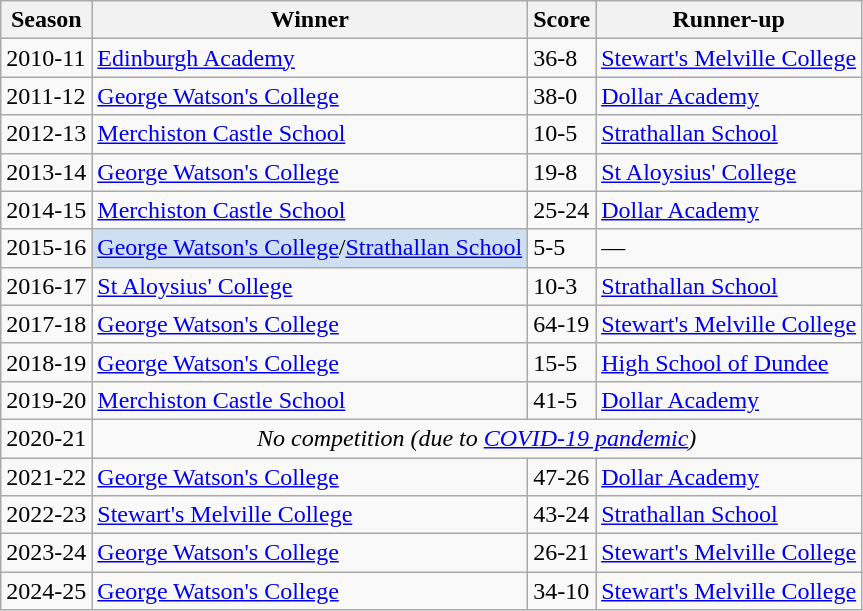<table class="wikitable">
<tr>
<th>Season</th>
<th>Winner</th>
<th>Score</th>
<th>Runner-up</th>
</tr>
<tr>
<td>2010-11</td>
<td><a href='#'>Edinburgh Academy</a></td>
<td>36-8</td>
<td><a href='#'>Stewart's Melville College</a></td>
</tr>
<tr>
<td>2011-12</td>
<td><a href='#'>George Watson's College</a></td>
<td>38-0</td>
<td><a href='#'>Dollar Academy</a></td>
</tr>
<tr>
<td>2012-13</td>
<td><a href='#'>Merchiston Castle School</a></td>
<td>10-5</td>
<td><a href='#'>Strathallan School</a></td>
</tr>
<tr>
<td>2013-14</td>
<td><a href='#'>George Watson's College</a></td>
<td>19-8</td>
<td><a href='#'>St Aloysius' College</a></td>
</tr>
<tr>
<td>2014-15</td>
<td><a href='#'>Merchiston Castle School</a></td>
<td>25-24</td>
<td><a href='#'>Dollar Academy</a></td>
</tr>
<tr>
<td>2015-16</td>
<td bgcolor="#CEDFF2"><a href='#'>George Watson's College</a>/<a href='#'>Strathallan School</a></td>
<td>5-5</td>
<td>—</td>
</tr>
<tr>
<td>2016-17</td>
<td><a href='#'>St Aloysius' College</a></td>
<td>10-3</td>
<td><a href='#'>Strathallan School</a></td>
</tr>
<tr>
<td>2017-18</td>
<td><a href='#'>George Watson's College</a></td>
<td>64-19</td>
<td><a href='#'>Stewart's Melville College</a></td>
</tr>
<tr>
<td>2018-19</td>
<td><a href='#'>George Watson's College</a></td>
<td>15-5</td>
<td><a href='#'>High School of Dundee</a></td>
</tr>
<tr>
<td>2019-20</td>
<td><a href='#'>Merchiston Castle School</a></td>
<td>41-5</td>
<td><a href='#'>Dollar Academy</a></td>
</tr>
<tr>
<td>2020-21</td>
<td align="center" colspan="3"><em>No competition (due to <a href='#'>COVID-19 pandemic</a>)</em></td>
</tr>
<tr>
<td>2021-22</td>
<td><a href='#'>George Watson's College</a></td>
<td>47-26</td>
<td><a href='#'>Dollar Academy</a></td>
</tr>
<tr>
<td>2022-23</td>
<td><a href='#'>Stewart's Melville College</a></td>
<td>43-24</td>
<td><a href='#'>Strathallan School</a></td>
</tr>
<tr>
<td>2023-24</td>
<td><a href='#'>George Watson's College</a></td>
<td>26-21</td>
<td><a href='#'>Stewart's Melville College</a></td>
</tr>
<tr>
<td>2024-25</td>
<td><a href='#'>George Watson's College</a></td>
<td>34-10</td>
<td><a href='#'>Stewart's Melville College</a></td>
</tr>
</table>
